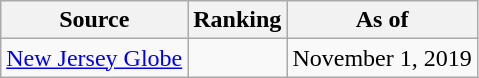<table class="wikitable" style="text-align:center">
<tr>
<th>Source</th>
<th>Ranking</th>
<th>As of</th>
</tr>
<tr>
<td align=left><a href='#'>New Jersey Globe</a></td>
<td></td>
<td>November 1, 2019</td>
</tr>
</table>
